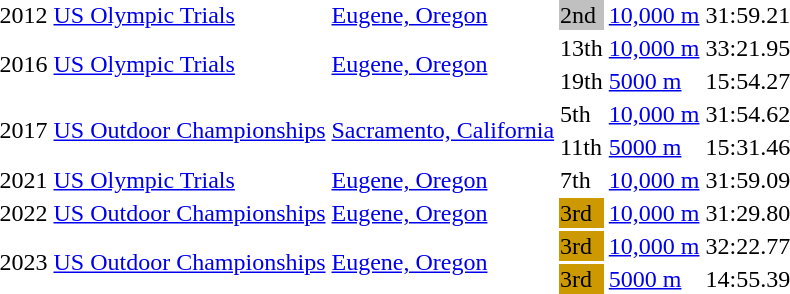<table>
<tr>
<td>2012</td>
<td><a href='#'>US Olympic Trials</a></td>
<td><a href='#'>Eugene, Oregon</a></td>
<td bgcolor=silver>2nd</td>
<td><a href='#'>10,000 m</a></td>
<td>31:59.21</td>
</tr>
<tr>
<td Rowspan=2>2016</td>
<td Rowspan=2><a href='#'>US Olympic Trials</a></td>
<td Rowspan=2><a href='#'>Eugene, Oregon</a></td>
<td>13th</td>
<td><a href='#'>10,000 m</a></td>
<td>33:21.95</td>
</tr>
<tr>
<td>19th</td>
<td><a href='#'>5000 m</a></td>
<td>15:54.27</td>
</tr>
<tr>
<td Rowspan=2>2017</td>
<td Rowspan=2><a href='#'>US Outdoor Championships</a></td>
<td Rowspan=2><a href='#'>Sacramento, California</a></td>
<td>5th</td>
<td><a href='#'>10,000 m</a></td>
<td>31:54.62</td>
</tr>
<tr>
<td>11th</td>
<td><a href='#'>5000 m</a></td>
<td>15:31.46</td>
</tr>
<tr>
<td>2021</td>
<td><a href='#'>US Olympic Trials</a></td>
<td><a href='#'>Eugene, Oregon</a></td>
<td>7th</td>
<td><a href='#'>10,000 m</a></td>
<td>31:59.09</td>
</tr>
<tr>
<td>2022</td>
<td><a href='#'>US Outdoor Championships</a></td>
<td><a href='#'>Eugene, Oregon</a></td>
<td bgcolor=cc9900>3rd</td>
<td><a href='#'>10,000 m</a></td>
<td>31:29.80</td>
</tr>
<tr>
<td Rowspan=2>2023</td>
<td Rowspan=2><a href='#'>US Outdoor Championships</a></td>
<td Rowspan=2><a href='#'>Eugene, Oregon</a></td>
<td bgcolor=cc9900>3rd</td>
<td><a href='#'>10,000 m</a></td>
<td>32:22.77</td>
</tr>
<tr>
<td bgcolor=cc9900>3rd</td>
<td><a href='#'>5000 m</a></td>
<td>14:55.39</td>
</tr>
</table>
